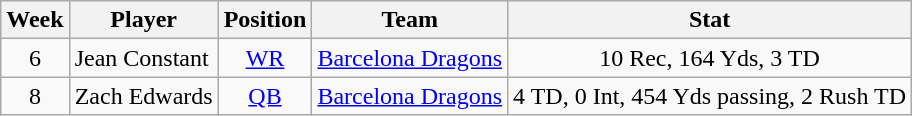<table class="wikitable">
<tr>
<th>Week</th>
<th>Player</th>
<th>Position</th>
<th>Team</th>
<th>Stat</th>
</tr>
<tr>
<td align="center">6</td>
<td>Jean Constant </td>
<td align="center"><a href='#'>WR</a></td>
<td><a href='#'>Barcelona Dragons</a></td>
<td align="center">10 Rec, 164 Yds, 3 TD</td>
</tr>
<tr>
<td align="center">8</td>
<td>Zach Edwards </td>
<td align="center"><a href='#'>QB</a></td>
<td><a href='#'>Barcelona Dragons</a></td>
<td align="center">4 TD, 0 Int, 454 Yds passing, 2 Rush TD</td>
</tr>
</table>
